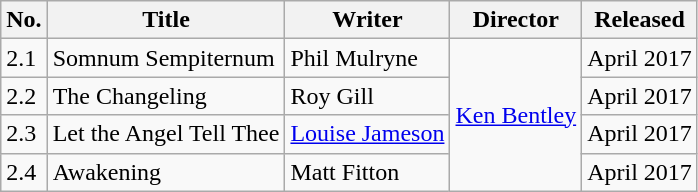<table class="wikitable">
<tr>
<th>No.</th>
<th>Title</th>
<th>Writer</th>
<th>Director</th>
<th>Released</th>
</tr>
<tr>
<td>2.1</td>
<td>Somnum Sempiternum</td>
<td>Phil Mulryne</td>
<td rowspan="4"><a href='#'>Ken Bentley</a></td>
<td>April 2017</td>
</tr>
<tr>
<td>2.2</td>
<td>The Changeling</td>
<td>Roy Gill</td>
<td>April 2017</td>
</tr>
<tr>
<td>2.3</td>
<td>Let the Angel Tell Thee</td>
<td><a href='#'>Louise Jameson</a></td>
<td>April 2017</td>
</tr>
<tr>
<td>2.4</td>
<td>Awakening</td>
<td>Matt Fitton</td>
<td>April 2017</td>
</tr>
</table>
